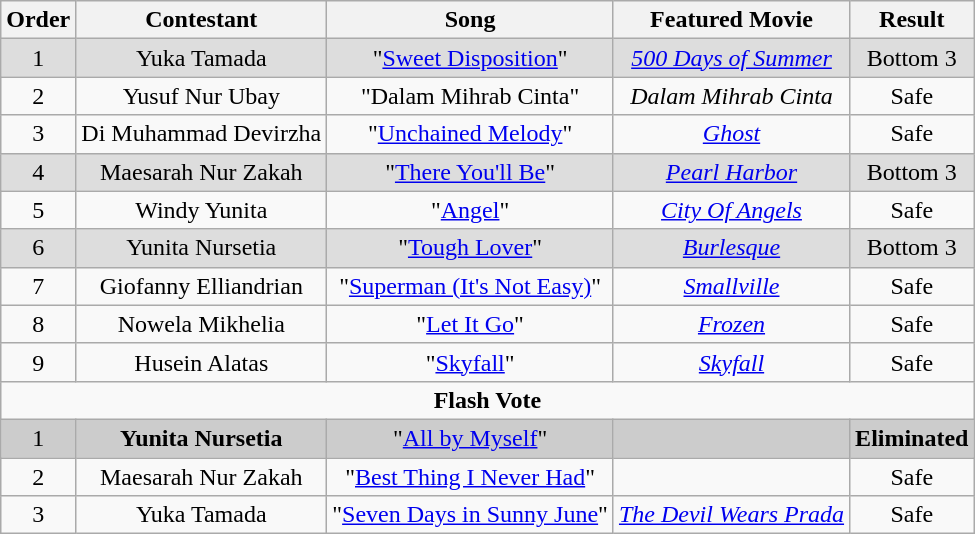<table class="wikitable" style="text-align:center;">
<tr>
<th>Order</th>
<th>Contestant</th>
<th>Song</th>
<th>Featured Movie</th>
<th>Result</th>
</tr>
<tr style="background:#ddd;">
<td>1</td>
<td>Yuka Tamada</td>
<td>"<a href='#'>Sweet Disposition</a>"</td>
<td><em><a href='#'>500 Days of Summer</a></em></td>
<td>Bottom 3</td>
</tr>
<tr>
<td>2</td>
<td>Yusuf Nur Ubay</td>
<td>"Dalam Mihrab Cinta"</td>
<td><em>Dalam Mihrab Cinta</em></td>
<td>Safe</td>
</tr>
<tr>
<td>3</td>
<td>Di Muhammad Devirzha</td>
<td>"<a href='#'>Unchained Melody</a>"</td>
<td><em><a href='#'>Ghost</a></em></td>
<td>Safe</td>
</tr>
<tr style="background:#ddd;">
<td>4</td>
<td>Maesarah Nur Zakah</td>
<td>"<a href='#'>There You'll Be</a>"</td>
<td><em><a href='#'>Pearl Harbor</a></em></td>
<td>Bottom 3</td>
</tr>
<tr>
<td>5</td>
<td>Windy Yunita</td>
<td>"<a href='#'>Angel</a>"</td>
<td><em><a href='#'>City Of Angels</a></em></td>
<td>Safe</td>
</tr>
<tr style="background:#ddd;">
<td>6</td>
<td>Yunita Nursetia</td>
<td>"<a href='#'>Tough Lover</a>"</td>
<td><em><a href='#'>Burlesque</a></em></td>
<td>Bottom 3</td>
</tr>
<tr>
<td>7</td>
<td>Giofanny Elliandrian</td>
<td>"<a href='#'>Superman (It's Not Easy)</a>"</td>
<td><em><a href='#'>Smallville</a></em></td>
<td>Safe</td>
</tr>
<tr>
<td>8</td>
<td>Nowela Mikhelia</td>
<td>"<a href='#'>Let It Go</a>"</td>
<td><em><a href='#'>Frozen</a></em></td>
<td>Safe</td>
</tr>
<tr>
<td>9</td>
<td>Husein Alatas</td>
<td>"<a href='#'>Skyfall</a>"</td>
<td><em><a href='#'>Skyfall</a></em></td>
<td>Safe</td>
</tr>
<tr>
<td colspan=5 align=center><strong>Flash Vote</strong></td>
</tr>
<tr style="background:#ccc;">
<td>1</td>
<td><strong>Yunita Nursetia</strong></td>
<td>"<a href='#'>All by Myself</a>"</td>
<td></td>
<td><strong>Eliminated</strong></td>
</tr>
<tr>
<td>2</td>
<td>Maesarah Nur Zakah</td>
<td>"<a href='#'>Best Thing I Never Had</a>"</td>
<td></td>
<td>Safe</td>
</tr>
<tr>
<td>3</td>
<td>Yuka Tamada</td>
<td>"<a href='#'>Seven Days in Sunny June</a>"</td>
<td><em><a href='#'>The Devil Wears Prada</a></em></td>
<td>Safe</td>
</tr>
</table>
